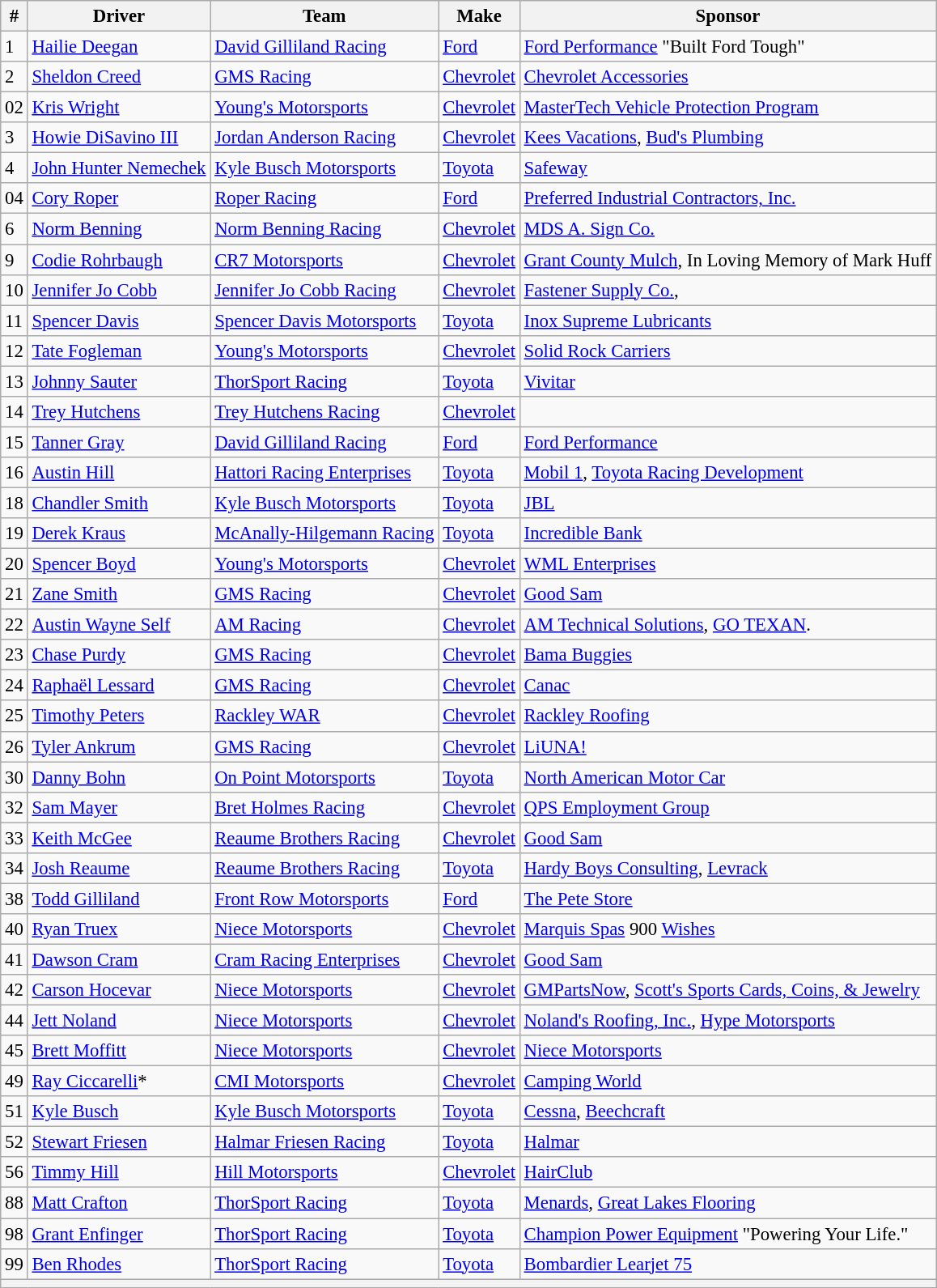<table class="wikitable" style="font-size:95%">
<tr>
<th>#</th>
<th>Driver</th>
<th>Team</th>
<th>Make</th>
<th>Sponsor</th>
</tr>
<tr>
<td>1</td>
<td><a href='#'>Hailie Deegan</a></td>
<td><a href='#'>David Gilliland Racing</a></td>
<td><a href='#'>Ford</a></td>
<td><a href='#'>Ford Performance</a> "Built Ford Tough"</td>
</tr>
<tr>
<td>2</td>
<td><a href='#'>Sheldon Creed</a></td>
<td><a href='#'>GMS Racing</a></td>
<td><a href='#'>Chevrolet</a></td>
<td><a href='#'>Chevrolet Accessories</a></td>
</tr>
<tr>
<td>02</td>
<td><a href='#'>Kris Wright</a></td>
<td><a href='#'>Young's Motorsports</a></td>
<td><a href='#'>Chevrolet</a></td>
<td><a href='#'>MasterTech Vehicle Protection Program</a></td>
</tr>
<tr>
<td>3</td>
<td><a href='#'>Howie DiSavino III</a></td>
<td><a href='#'>Jordan Anderson Racing</a></td>
<td><a href='#'>Chevrolet</a></td>
<td><a href='#'>Kees Vacations</a>, <a href='#'>Bud's Plumbing</a></td>
</tr>
<tr>
<td>4</td>
<td><a href='#'>John Hunter Nemechek</a></td>
<td><a href='#'>Kyle Busch Motorsports</a></td>
<td><a href='#'>Toyota</a></td>
<td><a href='#'>Safeway</a></td>
</tr>
<tr>
<td>04</td>
<td><a href='#'>Cory Roper</a></td>
<td><a href='#'>Roper Racing</a></td>
<td><a href='#'>Ford</a></td>
<td><a href='#'>Preferred Industrial Contractors, Inc.</a></td>
</tr>
<tr>
<td>6</td>
<td><a href='#'>Norm Benning</a></td>
<td><a href='#'>Norm Benning Racing</a></td>
<td><a href='#'>Chevrolet</a></td>
<td><a href='#'>MDS A. Sign Co.</a></td>
</tr>
<tr>
<td>9</td>
<td><a href='#'>Codie Rohrbaugh</a></td>
<td><a href='#'>CR7 Motorsports</a></td>
<td><a href='#'>Chevrolet</a></td>
<td><a href='#'>Grant County Mulch</a>, In Loving Memory of Mark Huff</td>
</tr>
<tr>
<td>10</td>
<td><a href='#'>Jennifer Jo Cobb</a></td>
<td><a href='#'>Jennifer Jo Cobb Racing</a></td>
<td><a href='#'>Chevrolet</a></td>
<td><a href='#'>Fastener Supply Co.</a>, </td>
</tr>
<tr>
<td>11</td>
<td><a href='#'>Spencer Davis</a></td>
<td><a href='#'>Spencer Davis Motorsports</a></td>
<td><a href='#'>Toyota</a></td>
<td><a href='#'>Inox Supreme Lubricants</a></td>
</tr>
<tr>
<td>12</td>
<td><a href='#'>Tate Fogleman</a></td>
<td><a href='#'>Young's Motorsports</a></td>
<td><a href='#'>Chevrolet</a></td>
<td><a href='#'>Solid Rock Carriers</a></td>
</tr>
<tr>
<td>13</td>
<td><a href='#'>Johnny Sauter</a></td>
<td><a href='#'>ThorSport Racing</a></td>
<td><a href='#'>Toyota</a></td>
<td><a href='#'>Vivitar</a></td>
</tr>
<tr>
<td>14</td>
<td><a href='#'>Trey Hutchens</a></td>
<td><a href='#'>Trey Hutchens Racing</a></td>
<td><a href='#'>Chevrolet</a></td>
<td></td>
</tr>
<tr>
<td>15</td>
<td><a href='#'>Tanner Gray</a></td>
<td><a href='#'>David Gilliland Racing</a></td>
<td><a href='#'>Ford</a></td>
<td><a href='#'>Ford Performance</a></td>
</tr>
<tr>
<td>16</td>
<td><a href='#'>Austin Hill</a></td>
<td><a href='#'>Hattori Racing Enterprises</a></td>
<td><a href='#'>Toyota</a></td>
<td><a href='#'>Mobil 1</a>, <a href='#'>Toyota Racing Development</a></td>
</tr>
<tr>
<td>18</td>
<td><a href='#'>Chandler Smith</a></td>
<td><a href='#'>Kyle Busch Motorsports</a></td>
<td><a href='#'>Toyota</a></td>
<td><a href='#'>JBL</a></td>
</tr>
<tr>
<td>19</td>
<td><a href='#'>Derek Kraus</a></td>
<td><a href='#'>McAnally-Hilgemann Racing</a></td>
<td><a href='#'>Toyota</a></td>
<td><a href='#'>Incredible Bank</a></td>
</tr>
<tr>
<td>20</td>
<td><a href='#'>Spencer Boyd</a></td>
<td><a href='#'>Young's Motorsports</a></td>
<td><a href='#'>Chevrolet</a></td>
<td><a href='#'>WML Enterprises</a></td>
</tr>
<tr>
<td>21</td>
<td><a href='#'>Zane Smith</a></td>
<td><a href='#'>GMS Racing</a></td>
<td><a href='#'>Chevrolet</a></td>
<td><a href='#'>Good Sam</a></td>
</tr>
<tr>
<td>22</td>
<td><a href='#'>Austin Wayne Self</a></td>
<td><a href='#'>AM Racing</a></td>
<td><a href='#'>Chevrolet</a></td>
<td><a href='#'>AM Technical Solutions</a>, <a href='#'>GO TEXAN</a>.</td>
</tr>
<tr>
<td>23</td>
<td><a href='#'>Chase Purdy</a></td>
<td><a href='#'>GMS Racing</a></td>
<td><a href='#'>Chevrolet</a></td>
<td><a href='#'>Bama Buggies</a></td>
</tr>
<tr>
<td>24</td>
<td><a href='#'>Raphaël Lessard</a></td>
<td><a href='#'>GMS Racing</a></td>
<td><a href='#'>Chevrolet</a></td>
<td><a href='#'>Canac</a></td>
</tr>
<tr>
<td>25</td>
<td><a href='#'>Timothy Peters</a></td>
<td><a href='#'>Rackley WAR</a></td>
<td><a href='#'>Chevrolet</a></td>
<td><a href='#'>Rackley Roofing</a></td>
</tr>
<tr>
<td>26</td>
<td><a href='#'>Tyler Ankrum</a></td>
<td><a href='#'>GMS Racing</a></td>
<td><a href='#'>Chevrolet</a></td>
<td><a href='#'>LiUNA!</a></td>
</tr>
<tr>
<td>30</td>
<td><a href='#'>Danny Bohn</a></td>
<td><a href='#'>On Point Motorsports</a></td>
<td><a href='#'>Toyota</a></td>
<td><a href='#'>North American Motor Car</a></td>
</tr>
<tr>
<td>32</td>
<td><a href='#'>Sam Mayer</a></td>
<td><a href='#'>Bret Holmes Racing</a></td>
<td><a href='#'>Chevrolet</a></td>
<td><a href='#'>QPS Employment Group</a></td>
</tr>
<tr>
<td>33</td>
<td><a href='#'>Keith McGee</a></td>
<td><a href='#'>Reaume Brothers Racing</a></td>
<td><a href='#'>Chevrolet</a></td>
<td><a href='#'>Good Sam</a></td>
</tr>
<tr>
<td>34</td>
<td><a href='#'>Josh Reaume</a></td>
<td><a href='#'>Reaume Brothers Racing</a></td>
<td><a href='#'>Toyota</a></td>
<td><a href='#'>Hardy Boys Consulting</a>, <a href='#'>Levrack</a></td>
</tr>
<tr>
<td>38</td>
<td><a href='#'>Todd Gilliland</a></td>
<td><a href='#'>Front Row Motorsports</a></td>
<td><a href='#'>Ford</a></td>
<td><a href='#'>The Pete Store</a></td>
</tr>
<tr>
<td>40</td>
<td><a href='#'>Ryan Truex</a></td>
<td><a href='#'>Niece Motorsports</a></td>
<td><a href='#'>Chevrolet</a></td>
<td><a href='#'>Marquis Spas</a> 900 <a href='#'>Wishes</a></td>
</tr>
<tr>
<td>41</td>
<td><a href='#'>Dawson Cram</a></td>
<td><a href='#'>Cram Racing Enterprises</a></td>
<td><a href='#'>Chevrolet</a></td>
<td><a href='#'>Good Sam</a></td>
</tr>
<tr>
<td>42</td>
<td><a href='#'>Carson Hocevar</a></td>
<td><a href='#'>Niece Motorsports</a></td>
<td><a href='#'>Chevrolet</a></td>
<td><a href='#'>GMPartsNow</a>, <a href='#'>Scott's Sports Cards, Coins, & Jewelry</a></td>
</tr>
<tr>
<td>44</td>
<td><a href='#'>Jett Noland</a></td>
<td><a href='#'>Niece Motorsports</a></td>
<td><a href='#'>Chevrolet</a></td>
<td><a href='#'>Noland's Roofing, Inc.</a>, <a href='#'>Hype Motorsports</a></td>
</tr>
<tr>
<td>45</td>
<td><a href='#'>Brett Moffitt</a></td>
<td><a href='#'>Niece Motorsports</a></td>
<td><a href='#'>Chevrolet</a></td>
<td><a href='#'>Niece Motorsports</a></td>
</tr>
<tr>
<td>49</td>
<td><a href='#'>Ray Ciccarelli</a>*</td>
<td><a href='#'>CMI Motorsports</a></td>
<td><a href='#'>Chevrolet</a></td>
<td><a href='#'>Camping World</a></td>
</tr>
<tr>
<td>51</td>
<td><a href='#'>Kyle Busch</a></td>
<td><a href='#'>Kyle Busch Motorsports</a></td>
<td><a href='#'>Toyota</a></td>
<td><a href='#'>Cessna</a>, <a href='#'>Beechcraft</a></td>
</tr>
<tr>
<td>52</td>
<td><a href='#'>Stewart Friesen</a></td>
<td><a href='#'>Halmar Friesen Racing</a></td>
<td><a href='#'>Toyota</a></td>
<td><a href='#'>Halmar</a></td>
</tr>
<tr>
<td>56</td>
<td><a href='#'>Timmy Hill</a></td>
<td><a href='#'>Hill Motorsports</a></td>
<td><a href='#'>Chevrolet</a></td>
<td><a href='#'>HairClub</a></td>
</tr>
<tr>
<td>88</td>
<td><a href='#'>Matt Crafton</a></td>
<td><a href='#'>ThorSport Racing</a></td>
<td><a href='#'>Toyota</a></td>
<td><a href='#'>Menards</a>, <a href='#'>Great Lakes Flooring</a></td>
</tr>
<tr>
<td>98</td>
<td><a href='#'>Grant Enfinger</a></td>
<td><a href='#'>ThorSport Racing</a></td>
<td><a href='#'>Toyota</a></td>
<td><a href='#'>Champion Power Equipment</a> "Powering Your Life."</td>
</tr>
<tr>
<td>99</td>
<td><a href='#'>Ben Rhodes</a></td>
<td><a href='#'>ThorSport Racing</a></td>
<td><a href='#'>Toyota</a></td>
<td><a href='#'>Bombardier Learjet 75</a></td>
</tr>
<tr>
<th colspan="5"></th>
</tr>
</table>
